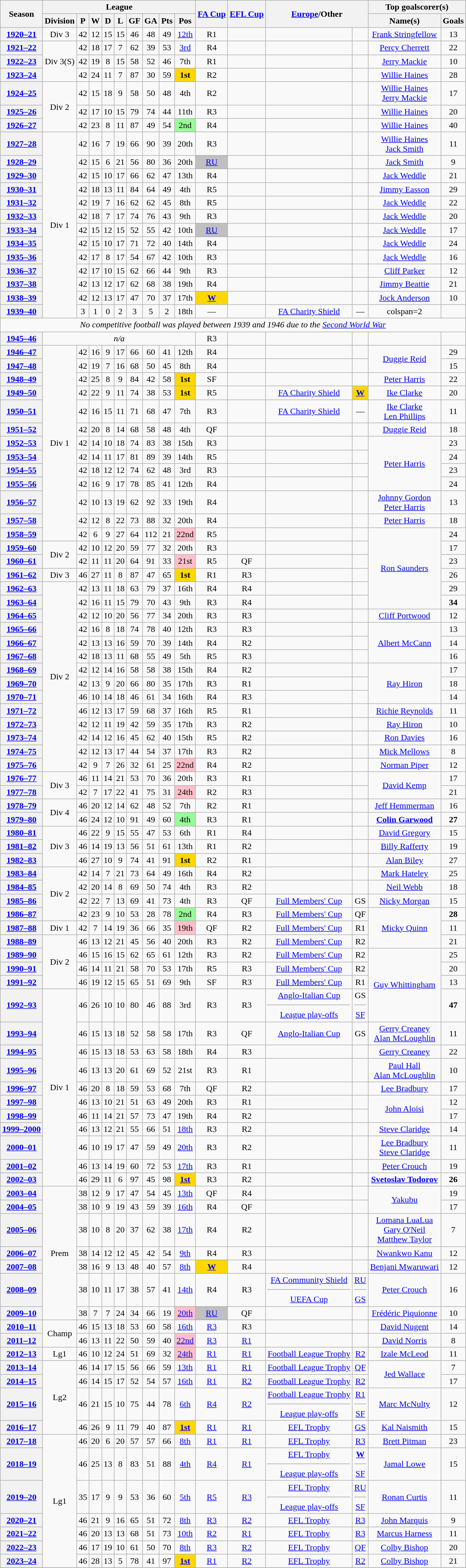<table class="wikitable" style="text-align: center">
<tr>
<th rowspan=2>Season</th>
<th colspan=9>League</th>
<th rowspan=2><a href='#'>FA Cup</a></th>
<th rowspan=2><a href='#'>EFL Cup</a></th>
<th rowspan=2 colspan=2><a href='#'>Europe</a>/Other</th>
<th colspan=2>Top goalscorer(s)</th>
</tr>
<tr>
<th>Division</th>
<th>P</th>
<th>W</th>
<th>D</th>
<th>L</th>
<th>GF</th>
<th>GA</th>
<th>Pts</th>
<th>Pos</th>
<th>Name(s)</th>
<th>Goals</th>
</tr>
<tr>
<th><a href='#'>1920–21</a></th>
<td>Div 3</td>
<td>42</td>
<td>12</td>
<td>15</td>
<td>15</td>
<td>46</td>
<td>48</td>
<td>49</td>
<td><a href='#'>12th</a></td>
<td>R1</td>
<td></td>
<td></td>
<td></td>
<td><a href='#'>Frank Stringfellow</a></td>
<td>13</td>
</tr>
<tr>
<th><a href='#'>1921–22</a></th>
<td rowspan=3>Div 3(S)</td>
<td>42</td>
<td>18</td>
<td>17</td>
<td>7</td>
<td>62</td>
<td>39</td>
<td>53</td>
<td><a href='#'>3rd</a></td>
<td>R4</td>
<td></td>
<td></td>
<td></td>
<td><a href='#'>Percy Cherrett</a></td>
<td>22</td>
</tr>
<tr>
<th><a href='#'>1922–23</a></th>
<td>42</td>
<td>19</td>
<td>8</td>
<td>15</td>
<td>58</td>
<td>52</td>
<td>46</td>
<td>7th</td>
<td>R1</td>
<td></td>
<td></td>
<td></td>
<td><a href='#'>Jerry Mackie</a></td>
<td>10</td>
</tr>
<tr>
<th><a href='#'>1923–24</a></th>
<td>42</td>
<td>24</td>
<td>11</td>
<td>7</td>
<td>87</td>
<td>30</td>
<td>59</td>
<td bgcolor=Gold><strong>1st</strong></td>
<td>R2</td>
<td></td>
<td></td>
<td></td>
<td><a href='#'>Willie Haines</a></td>
<td>28</td>
</tr>
<tr>
<th><a href='#'>1924–25</a></th>
<td rowspan=3>Div 2</td>
<td>42</td>
<td>15</td>
<td>18</td>
<td>9</td>
<td>58</td>
<td>50</td>
<td>48</td>
<td>4th</td>
<td>R2</td>
<td></td>
<td></td>
<td></td>
<td><a href='#'>Willie Haines</a> <br> <a href='#'>Jerry Mackie</a></td>
<td>17</td>
</tr>
<tr>
<th><a href='#'>1925–26</a></th>
<td>42</td>
<td>17</td>
<td>10</td>
<td>15</td>
<td>79</td>
<td>74</td>
<td>44</td>
<td>11th</td>
<td>R3</td>
<td></td>
<td></td>
<td></td>
<td><a href='#'>Willie Haines</a></td>
<td>20</td>
</tr>
<tr>
<th><a href='#'>1926–27</a></th>
<td>42</td>
<td>23</td>
<td>8</td>
<td>11</td>
<td>87</td>
<td>49</td>
<td>54</td>
<td bgcolor=PaleGreen>2nd</td>
<td>R4</td>
<td></td>
<td></td>
<td></td>
<td><a href='#'>Willie Haines</a></td>
<td>40</td>
</tr>
<tr>
<th><a href='#'>1927–28</a></th>
<td rowspan=13>Div 1</td>
<td>42</td>
<td>16</td>
<td>7</td>
<td>19</td>
<td>66</td>
<td>90</td>
<td>39</td>
<td>20th</td>
<td>R3</td>
<td></td>
<td></td>
<td></td>
<td><a href='#'>Willie Haines</a><br><a href='#'>Jack Smith</a></td>
<td>11</td>
</tr>
<tr>
<th><a href='#'>1928–29</a></th>
<td>42</td>
<td>15</td>
<td>6</td>
<td>21</td>
<td>56</td>
<td>80</td>
<td>36</td>
<td>20th</td>
<td bgcolor=Silver><a href='#'>RU</a></td>
<td></td>
<td></td>
<td></td>
<td><a href='#'>Jack Smith</a></td>
<td>9</td>
</tr>
<tr>
<th><a href='#'>1929–30</a></th>
<td>42</td>
<td>15</td>
<td>10</td>
<td>17</td>
<td>66</td>
<td>62</td>
<td>47</td>
<td>13th</td>
<td>R4</td>
<td></td>
<td></td>
<td></td>
<td><a href='#'>Jack Weddle</a></td>
<td>21</td>
</tr>
<tr>
<th><a href='#'>1930–31</a></th>
<td>42</td>
<td>18</td>
<td>13</td>
<td>11</td>
<td>84</td>
<td>64</td>
<td>49</td>
<td>4th</td>
<td>R5</td>
<td></td>
<td></td>
<td></td>
<td><a href='#'>Jimmy Easson</a></td>
<td>29</td>
</tr>
<tr>
<th><a href='#'>1931–32</a></th>
<td>42</td>
<td>19</td>
<td>7</td>
<td>16</td>
<td>62</td>
<td>62</td>
<td>45</td>
<td>8th</td>
<td>R5</td>
<td></td>
<td></td>
<td></td>
<td><a href='#'>Jack Weddle</a></td>
<td>22</td>
</tr>
<tr>
<th><a href='#'>1932–33</a></th>
<td>42</td>
<td>18</td>
<td>7</td>
<td>17</td>
<td>74</td>
<td>76</td>
<td>43</td>
<td>9th</td>
<td>R3</td>
<td></td>
<td></td>
<td></td>
<td><a href='#'>Jack Weddle</a></td>
<td>20</td>
</tr>
<tr>
<th><a href='#'>1933–34</a></th>
<td>42</td>
<td>15</td>
<td>12</td>
<td>15</td>
<td>52</td>
<td>55</td>
<td>42</td>
<td>10th</td>
<td bgcolor=Silver><a href='#'>RU</a></td>
<td></td>
<td></td>
<td></td>
<td><a href='#'>Jack Weddle</a></td>
<td>17</td>
</tr>
<tr>
<th><a href='#'>1934–35</a></th>
<td>42</td>
<td>15</td>
<td>10</td>
<td>17</td>
<td>71</td>
<td>72</td>
<td>40</td>
<td>14th</td>
<td>R4</td>
<td></td>
<td></td>
<td></td>
<td><a href='#'>Jack Weddle</a></td>
<td>24</td>
</tr>
<tr>
<th><a href='#'>1935–36</a></th>
<td>42</td>
<td>17</td>
<td>8</td>
<td>17</td>
<td>54</td>
<td>67</td>
<td>42</td>
<td>10th</td>
<td>R3</td>
<td></td>
<td></td>
<td></td>
<td><a href='#'>Jack Weddle</a></td>
<td>16</td>
</tr>
<tr>
<th><a href='#'>1936–37</a></th>
<td>42</td>
<td>17</td>
<td>10</td>
<td>15</td>
<td>62</td>
<td>66</td>
<td>44</td>
<td>9th</td>
<td>R3</td>
<td></td>
<td></td>
<td></td>
<td><a href='#'>Cliff Parker</a></td>
<td>12</td>
</tr>
<tr>
<th><a href='#'>1937–38</a></th>
<td>42</td>
<td>13</td>
<td>12</td>
<td>17</td>
<td>62</td>
<td>68</td>
<td>38</td>
<td>19th</td>
<td>R4</td>
<td></td>
<td></td>
<td></td>
<td><a href='#'>Jimmy Beattie</a></td>
<td>21</td>
</tr>
<tr>
<th><a href='#'>1938–39</a></th>
<td>42</td>
<td>12</td>
<td>13</td>
<td>17</td>
<td>47</td>
<td>70</td>
<td>37</td>
<td>17th</td>
<td bgcolor=Gold><strong><a href='#'>W</a></strong></td>
<td></td>
<td></td>
<td></td>
<td><a href='#'>Jock Anderson</a></td>
<td>10</td>
</tr>
<tr>
<th><a href='#'>1939–40</a></th>
<td>3</td>
<td>1</td>
<td>0</td>
<td>2</td>
<td>3</td>
<td>5</td>
<td>2</td>
<td>18th</td>
<td>—</td>
<td></td>
<td><a href='#'>FA Charity Shield</a></td>
<td>—</td>
<td>colspan=2 </td>
</tr>
<tr>
<td colspan=16><em>No competitive football was played between 1939 and 1946 due to the <a href='#'>Second World War</a></em></td>
</tr>
<tr>
<th><a href='#'>1945–46</a></th>
<td colspan=9><em>n/a</em></td>
<td>R3</td>
<td></td>
<td></td>
<td></td>
<td></td>
<td></td>
</tr>
<tr>
<th><a href='#'>1946–47</a></th>
<td rowspan=13>Div 1</td>
<td>42</td>
<td>16</td>
<td>9</td>
<td>17</td>
<td>66</td>
<td>60</td>
<td>41</td>
<td>12th</td>
<td>R4</td>
<td></td>
<td></td>
<td></td>
<td rowspan=2><a href='#'>Duggie Reid</a></td>
<td>29</td>
</tr>
<tr>
<th><a href='#'>1947–48</a></th>
<td>42</td>
<td>19</td>
<td>7</td>
<td>16</td>
<td>68</td>
<td>50</td>
<td>45</td>
<td>8th</td>
<td>R4</td>
<td></td>
<td></td>
<td></td>
<td>15</td>
</tr>
<tr>
<th><a href='#'>1948–49</a></th>
<td>42</td>
<td>25</td>
<td>8</td>
<td>9</td>
<td>84</td>
<td>42</td>
<td>58</td>
<td bgcolor=Gold><strong>1st</strong></td>
<td>SF</td>
<td></td>
<td></td>
<td></td>
<td><a href='#'>Peter Harris</a></td>
<td>22</td>
</tr>
<tr>
<th><a href='#'>1949–50</a></th>
<td>42</td>
<td>22</td>
<td>9</td>
<td>11</td>
<td>74</td>
<td>38</td>
<td>53</td>
<td bgcolor=Gold><strong>1st</strong></td>
<td>R5</td>
<td></td>
<td><a href='#'>FA Charity Shield</a></td>
<td bgcolor=gold><strong><a href='#'>W</a></strong></td>
<td><a href='#'>Ike Clarke</a></td>
<td>20</td>
</tr>
<tr>
<th><a href='#'>1950–51</a></th>
<td>42</td>
<td>16</td>
<td>15</td>
<td>11</td>
<td>71</td>
<td>68</td>
<td>47</td>
<td>7th</td>
<td>R3</td>
<td></td>
<td><a href='#'>FA Charity Shield</a></td>
<td>—</td>
<td><a href='#'>Ike Clarke</a><br><a href='#'>Len Phillips</a></td>
<td>11</td>
</tr>
<tr>
<th><a href='#'>1951–52</a></th>
<td>42</td>
<td>20</td>
<td>8</td>
<td>14</td>
<td>68</td>
<td>58</td>
<td>48</td>
<td>4th</td>
<td>QF</td>
<td></td>
<td></td>
<td></td>
<td><a href='#'>Duggie Reid</a></td>
<td>18</td>
</tr>
<tr>
<th><a href='#'>1952–53</a></th>
<td>42</td>
<td>14</td>
<td>10</td>
<td>18</td>
<td>74</td>
<td>83</td>
<td>38</td>
<td>15th</td>
<td>R3</td>
<td></td>
<td></td>
<td></td>
<td rowspan=4><a href='#'>Peter Harris</a></td>
<td>23</td>
</tr>
<tr>
<th><a href='#'>1953–54</a></th>
<td>42</td>
<td>14</td>
<td>11</td>
<td>17</td>
<td>81</td>
<td>89</td>
<td>39</td>
<td>14th</td>
<td>R5</td>
<td></td>
<td></td>
<td></td>
<td>24</td>
</tr>
<tr>
<th><a href='#'>1954–55</a></th>
<td>42</td>
<td>18</td>
<td>12</td>
<td>12</td>
<td>74</td>
<td>62</td>
<td>48</td>
<td>3rd</td>
<td>R3</td>
<td></td>
<td></td>
<td></td>
<td>23</td>
</tr>
<tr>
<th><a href='#'>1955–56</a></th>
<td>42</td>
<td>16</td>
<td>9</td>
<td>17</td>
<td>78</td>
<td>85</td>
<td>41</td>
<td>12th</td>
<td>R4</td>
<td></td>
<td></td>
<td></td>
<td>24</td>
</tr>
<tr>
<th><a href='#'>1956–57</a></th>
<td>42</td>
<td>10</td>
<td>13</td>
<td>19</td>
<td>62</td>
<td>92</td>
<td>33</td>
<td>19th</td>
<td>R4</td>
<td></td>
<td></td>
<td></td>
<td><a href='#'>Johnny Gordon</a><br><a href='#'>Peter Harris</a></td>
<td>13</td>
</tr>
<tr>
<th><a href='#'>1957–58</a></th>
<td>42</td>
<td>12</td>
<td>8</td>
<td>22</td>
<td>73</td>
<td>88</td>
<td>32</td>
<td>20th</td>
<td>R4</td>
<td></td>
<td></td>
<td></td>
<td><a href='#'>Peter Harris</a></td>
<td>18</td>
</tr>
<tr>
<th><a href='#'>1958–59</a></th>
<td>42</td>
<td>6</td>
<td>9</td>
<td>27</td>
<td>64</td>
<td>112</td>
<td>21</td>
<td bgcolor=pink>22nd</td>
<td>R5</td>
<td></td>
<td></td>
<td></td>
<td rowspan=6><a href='#'>Ron Saunders</a></td>
<td>24</td>
</tr>
<tr>
<th><a href='#'>1959–60</a></th>
<td rowspan=2>Div 2</td>
<td>42</td>
<td>10</td>
<td>12</td>
<td>20</td>
<td>59</td>
<td>77</td>
<td>32</td>
<td>20th</td>
<td>R3</td>
<td></td>
<td></td>
<td></td>
<td>17</td>
</tr>
<tr>
<th><a href='#'>1960–61</a></th>
<td>42</td>
<td>11</td>
<td>11</td>
<td>20</td>
<td>64</td>
<td>91</td>
<td>33</td>
<td bgcolor=Pink>21st</td>
<td>R5</td>
<td>QF</td>
<td></td>
<td></td>
<td>23</td>
</tr>
<tr>
<th><a href='#'>1961–62</a></th>
<td>Div 3</td>
<td>46</td>
<td>27</td>
<td>11</td>
<td>8</td>
<td>87</td>
<td>47</td>
<td>65</td>
<td bgcolor=Gold><strong>1st</strong></td>
<td>R1</td>
<td>R3</td>
<td></td>
<td></td>
<td>26</td>
</tr>
<tr>
<th><a href='#'>1962–63</a></th>
<td rowspan=14>Div 2</td>
<td>42</td>
<td>13</td>
<td>11</td>
<td>18</td>
<td>63</td>
<td>79</td>
<td>37</td>
<td>16th</td>
<td>R4</td>
<td>R4</td>
<td></td>
<td></td>
<td>29</td>
</tr>
<tr>
<th><a href='#'>1963–64</a></th>
<td>42</td>
<td>16</td>
<td>11</td>
<td>15</td>
<td>79</td>
<td>70</td>
<td>43</td>
<td>9th</td>
<td>R3</td>
<td>R4</td>
<td></td>
<td></td>
<td><strong>34</strong></td>
</tr>
<tr>
<th><a href='#'>1964–65</a></th>
<td>42</td>
<td>12</td>
<td>10</td>
<td>20</td>
<td>56</td>
<td>77</td>
<td>34</td>
<td>20th</td>
<td>R3</td>
<td>R3</td>
<td></td>
<td></td>
<td><a href='#'>Cliff Portwood</a></td>
<td>12</td>
</tr>
<tr>
<th><a href='#'>1965–66</a></th>
<td>42</td>
<td>16</td>
<td>8</td>
<td>18</td>
<td>74</td>
<td>78</td>
<td>40</td>
<td>12th</td>
<td>R3</td>
<td>R3</td>
<td></td>
<td></td>
<td rowspan=3><a href='#'>Albert McCann</a></td>
<td>13</td>
</tr>
<tr>
<th><a href='#'>1966–67</a></th>
<td>42</td>
<td>13</td>
<td>13</td>
<td>16</td>
<td>59</td>
<td>70</td>
<td>39</td>
<td>14th</td>
<td>R4</td>
<td>R2</td>
<td></td>
<td></td>
<td>14</td>
</tr>
<tr>
<th><a href='#'>1967–68</a></th>
<td>42</td>
<td>18</td>
<td>13</td>
<td>11</td>
<td>68</td>
<td>55</td>
<td>49</td>
<td>5th</td>
<td>R5</td>
<td>R3</td>
<td></td>
<td></td>
<td>16</td>
</tr>
<tr>
<th><a href='#'>1968–69</a></th>
<td>42</td>
<td>12</td>
<td>14</td>
<td>16</td>
<td>58</td>
<td>58</td>
<td>38</td>
<td>15th</td>
<td>R4</td>
<td>R2</td>
<td></td>
<td></td>
<td rowspan=3><a href='#'>Ray Hiron</a></td>
<td>17</td>
</tr>
<tr>
<th><a href='#'>1969–70</a></th>
<td>42</td>
<td>13</td>
<td>9</td>
<td>20</td>
<td>66</td>
<td>80</td>
<td>35</td>
<td>17th</td>
<td>R3</td>
<td>R1</td>
<td></td>
<td></td>
<td>18</td>
</tr>
<tr>
<th><a href='#'>1970–71</a></th>
<td>46</td>
<td>10</td>
<td>14</td>
<td>18</td>
<td>46</td>
<td>61</td>
<td>34</td>
<td>16th</td>
<td>R4</td>
<td>R3</td>
<td></td>
<td></td>
<td>14</td>
</tr>
<tr>
<th><a href='#'>1971–72</a></th>
<td>46</td>
<td>12</td>
<td>13</td>
<td>17</td>
<td>59</td>
<td>68</td>
<td>37</td>
<td>16th</td>
<td>R5</td>
<td>R1</td>
<td></td>
<td></td>
<td><a href='#'>Richie Reynolds</a></td>
<td>11</td>
</tr>
<tr>
<th><a href='#'>1972–73</a></th>
<td>42</td>
<td>12</td>
<td>11</td>
<td>19</td>
<td>42</td>
<td>59</td>
<td>35</td>
<td>17th</td>
<td>R3</td>
<td>R2</td>
<td></td>
<td></td>
<td><a href='#'>Ray Hiron</a></td>
<td>10</td>
</tr>
<tr>
<th><a href='#'>1973–74</a></th>
<td>42</td>
<td>14</td>
<td>12</td>
<td>16</td>
<td>45</td>
<td>62</td>
<td>40</td>
<td>15th</td>
<td>R5</td>
<td>R2</td>
<td></td>
<td></td>
<td><a href='#'>Ron Davies</a></td>
<td>16</td>
</tr>
<tr>
<th><a href='#'>1974–75</a></th>
<td>42</td>
<td>12</td>
<td>13</td>
<td>17</td>
<td>44</td>
<td>54</td>
<td>37</td>
<td>17th</td>
<td>R3</td>
<td>R2</td>
<td></td>
<td></td>
<td><a href='#'>Mick Mellows</a></td>
<td>8</td>
</tr>
<tr>
<th><a href='#'>1975–76</a></th>
<td>42</td>
<td>9</td>
<td>7</td>
<td>26</td>
<td>32</td>
<td>61</td>
<td>25</td>
<td bgcolor=Pink>22nd</td>
<td>R4</td>
<td>R2</td>
<td></td>
<td></td>
<td><a href='#'>Norman Piper</a></td>
<td>12</td>
</tr>
<tr>
<th><a href='#'>1976–77</a></th>
<td rowspan=2>Div 3</td>
<td>46</td>
<td>11</td>
<td>14</td>
<td>21</td>
<td>53</td>
<td>70</td>
<td>36</td>
<td>20th</td>
<td>R3</td>
<td>R1</td>
<td></td>
<td></td>
<td rowspan=2><a href='#'>David Kemp</a></td>
<td>17</td>
</tr>
<tr>
<th><a href='#'>1977–78</a></th>
<td>42</td>
<td>7</td>
<td>17</td>
<td>22</td>
<td>41</td>
<td>75</td>
<td>31</td>
<td bgcolor=pink>24th</td>
<td>R2</td>
<td>R3</td>
<td></td>
<td></td>
<td>21</td>
</tr>
<tr>
<th><a href='#'>1978–79</a></th>
<td rowspan=2>Div 4</td>
<td>46</td>
<td>20</td>
<td>12</td>
<td>14</td>
<td>62</td>
<td>48</td>
<td>52</td>
<td>7th</td>
<td>R2</td>
<td>R1</td>
<td></td>
<td></td>
<td><a href='#'>Jeff Hemmerman</a></td>
<td>16</td>
</tr>
<tr>
<th><a href='#'>1979–80</a></th>
<td>46</td>
<td>24</td>
<td>12</td>
<td>10</td>
<td>91</td>
<td>49</td>
<td>60</td>
<td bgcolor=palegreen>4th</td>
<td>R3</td>
<td>R1</td>
<td></td>
<td></td>
<td><strong><a href='#'>Colin Garwood</a></strong></td>
<td><strong>27</strong></td>
</tr>
<tr>
<th><a href='#'>1980–81</a></th>
<td rowspan=3>Div 3</td>
<td>46</td>
<td>22</td>
<td>9</td>
<td>15</td>
<td>55</td>
<td>47</td>
<td>53</td>
<td>6th</td>
<td>R1</td>
<td>R4</td>
<td></td>
<td></td>
<td><a href='#'>David Gregory</a></td>
<td>15</td>
</tr>
<tr>
<th><a href='#'>1981–82</a></th>
<td>46</td>
<td>14</td>
<td>19</td>
<td>13</td>
<td>56</td>
<td>51</td>
<td>61</td>
<td>13th</td>
<td>R1</td>
<td>R2</td>
<td></td>
<td></td>
<td><a href='#'>Billy Rafferty</a></td>
<td>19</td>
</tr>
<tr>
<th><a href='#'>1982–83</a></th>
<td>46</td>
<td>27</td>
<td>10</td>
<td>9</td>
<td>74</td>
<td>41</td>
<td>91</td>
<td bgcolor=gold><strong>1st</strong></td>
<td>R2</td>
<td>R1</td>
<td></td>
<td></td>
<td><a href='#'>Alan Biley</a></td>
<td>27</td>
</tr>
<tr>
<th><a href='#'>1983–84</a></th>
<td rowspan=4>Div 2</td>
<td>42</td>
<td>14</td>
<td>7</td>
<td>21</td>
<td>73</td>
<td>64</td>
<td>49</td>
<td>16th</td>
<td>R4</td>
<td>R2</td>
<td></td>
<td></td>
<td><a href='#'>Mark Hateley</a></td>
<td>25</td>
</tr>
<tr>
<th><a href='#'>1984–85</a></th>
<td>42</td>
<td>20</td>
<td>14</td>
<td>8</td>
<td>69</td>
<td>50</td>
<td>74</td>
<td>4th</td>
<td>R3</td>
<td>R2</td>
<td></td>
<td></td>
<td><a href='#'>Neil Webb</a></td>
<td>18</td>
</tr>
<tr>
<th><a href='#'>1985–86</a></th>
<td>42</td>
<td>22</td>
<td>7</td>
<td>13</td>
<td>69</td>
<td>41</td>
<td>73</td>
<td>4th</td>
<td>R3</td>
<td>QF</td>
<td><a href='#'>Full Members' Cup</a></td>
<td>GS</td>
<td><a href='#'>Nicky Morgan</a></td>
<td>15</td>
</tr>
<tr>
<th><a href='#'>1986–87</a></th>
<td>42</td>
<td>23</td>
<td>9</td>
<td>10</td>
<td>53</td>
<td>28</td>
<td>78</td>
<td bgcolor=palegreen>2nd</td>
<td>R4</td>
<td>R3</td>
<td><a href='#'>Full Members' Cup</a></td>
<td>QF</td>
<td rowspan=3><a href='#'>Micky Quinn</a></td>
<td><strong>28</strong></td>
</tr>
<tr>
<th><a href='#'>1987–88</a></th>
<td>Div 1</td>
<td>42</td>
<td>7</td>
<td>14</td>
<td>19</td>
<td>36</td>
<td>66</td>
<td>35</td>
<td bgcolor=pink>19th</td>
<td>QF</td>
<td>R2</td>
<td><a href='#'>Full Members' Cup</a></td>
<td>R1</td>
<td>11</td>
</tr>
<tr>
<th><a href='#'>1988–89</a></th>
<td rowspan=4>Div 2</td>
<td>46</td>
<td>13</td>
<td>12</td>
<td>21</td>
<td>45</td>
<td>56</td>
<td>40</td>
<td>20th</td>
<td>R3</td>
<td>R2</td>
<td><a href='#'>Full Members' Cup</a></td>
<td>R2</td>
<td>21</td>
</tr>
<tr>
<th><a href='#'>1989–90</a></th>
<td>46</td>
<td>15</td>
<td>16</td>
<td>15</td>
<td>62</td>
<td>65</td>
<td>61</td>
<td>12th</td>
<td>R3</td>
<td>R2</td>
<td><a href='#'>Full Members' Cup</a></td>
<td>R2</td>
<td rowspan=4><a href='#'>Guy Whittingham</a></td>
<td>25</td>
</tr>
<tr>
<th><a href='#'>1990–91</a></th>
<td>46</td>
<td>14</td>
<td>11</td>
<td>21</td>
<td>58</td>
<td>70</td>
<td>53</td>
<td>17th</td>
<td>R5</td>
<td>R3</td>
<td><a href='#'>Full Members' Cup</a></td>
<td>R2</td>
<td>20</td>
</tr>
<tr>
<th><a href='#'>1991–92</a></th>
<td>46</td>
<td>19</td>
<td>12</td>
<td>15</td>
<td>65</td>
<td>51</td>
<td>69</td>
<td>9th</td>
<td>SF</td>
<td>R3</td>
<td><a href='#'>Full Members' Cup</a></td>
<td>R1</td>
<td>13</td>
</tr>
<tr>
<th><a href='#'>1992–93</a></th>
<td rowspan=11>Div 1</td>
<td>46</td>
<td>26</td>
<td>10</td>
<td>10</td>
<td>80</td>
<td>46</td>
<td>88</td>
<td>3rd</td>
<td>R3</td>
<td>R3</td>
<td><a href='#'>Anglo-Italian Cup</a><hr><a href='#'>League play-offs</a></td>
<td>GS<hr><a href='#'>SF</a></td>
<td><strong>47</strong></td>
</tr>
<tr>
<th><a href='#'>1993–94</a></th>
<td>46</td>
<td>15</td>
<td>13</td>
<td>18</td>
<td>52</td>
<td>58</td>
<td>58</td>
<td>17th</td>
<td>R3</td>
<td>QF</td>
<td><a href='#'>Anglo-Italian Cup</a></td>
<td>GS</td>
<td><a href='#'>Gerry Creaney</a><br><a href='#'>Alan McLoughlin</a></td>
<td>11</td>
</tr>
<tr>
<th><a href='#'>1994–95</a></th>
<td>46</td>
<td>15</td>
<td>13</td>
<td>18</td>
<td>53</td>
<td>63</td>
<td>58</td>
<td>18th</td>
<td>R4</td>
<td>R3</td>
<td></td>
<td></td>
<td><a href='#'>Gerry Creaney</a></td>
<td>22</td>
</tr>
<tr>
<th><a href='#'>1995–96</a></th>
<td>46</td>
<td>13</td>
<td>13</td>
<td>20</td>
<td>61</td>
<td>69</td>
<td>52</td>
<td>21st</td>
<td>R3</td>
<td>R1</td>
<td></td>
<td></td>
<td><a href='#'>Paul Hall</a><br><a href='#'>Alan McLoughlin</a></td>
<td>10</td>
</tr>
<tr>
<th><a href='#'>1996–97</a></th>
<td>46</td>
<td>20</td>
<td>8</td>
<td>18</td>
<td>59</td>
<td>53</td>
<td>68</td>
<td>7th</td>
<td>QF</td>
<td>R2</td>
<td></td>
<td></td>
<td><a href='#'>Lee Bradbury</a></td>
<td>17</td>
</tr>
<tr>
<th><a href='#'>1997–98</a></th>
<td>46</td>
<td>13</td>
<td>10</td>
<td>21</td>
<td>51</td>
<td>63</td>
<td>49</td>
<td>20th</td>
<td>R3</td>
<td>R1</td>
<td></td>
<td></td>
<td rowspan=2><a href='#'>John Aloisi</a></td>
<td>12</td>
</tr>
<tr>
<th><a href='#'>1998–99</a></th>
<td>46</td>
<td>11</td>
<td>14</td>
<td>21</td>
<td>57</td>
<td>73</td>
<td>47</td>
<td>19th</td>
<td>R4</td>
<td>R2</td>
<td></td>
<td></td>
<td>17</td>
</tr>
<tr>
<th><a href='#'>1999–2000</a></th>
<td>46</td>
<td>13</td>
<td>12</td>
<td>21</td>
<td>55</td>
<td>66</td>
<td>51</td>
<td><a href='#'>18th</a></td>
<td>R3</td>
<td>R2</td>
<td></td>
<td></td>
<td><a href='#'>Steve Claridge</a></td>
<td>14</td>
</tr>
<tr>
<th><a href='#'>2000–01</a></th>
<td>46</td>
<td>10</td>
<td>19</td>
<td>17</td>
<td>47</td>
<td>59</td>
<td>49</td>
<td><a href='#'>20th</a></td>
<td>R3</td>
<td>R2</td>
<td></td>
<td></td>
<td><a href='#'>Lee Bradbury</a><br><a href='#'>Steve Claridge</a></td>
<td>11</td>
</tr>
<tr>
<th><a href='#'>2001–02</a></th>
<td>46</td>
<td>13</td>
<td>14</td>
<td>19</td>
<td>60</td>
<td>72</td>
<td>53</td>
<td><a href='#'>17th</a></td>
<td>R3</td>
<td>R1</td>
<td></td>
<td></td>
<td><a href='#'>Peter Crouch</a></td>
<td>19</td>
</tr>
<tr>
<th><a href='#'>2002–03</a></th>
<td>46</td>
<td>29</td>
<td>11</td>
<td>6</td>
<td>97</td>
<td>45</td>
<td>98</td>
<td bgcolor=Gold><strong><a href='#'>1st</a></strong></td>
<td>R3</td>
<td>R2</td>
<td></td>
<td></td>
<td><strong><a href='#'>Svetoslav Todorov</a></strong></td>
<td><strong>26</strong></td>
</tr>
<tr>
<th><a href='#'>2003–04</a></th>
<td rowspan=7>Prem</td>
<td>38</td>
<td>12</td>
<td>9</td>
<td>17</td>
<td>47</td>
<td>54</td>
<td>45</td>
<td><a href='#'>13th</a></td>
<td>QF</td>
<td>R4</td>
<td></td>
<td></td>
<td rowspan=2><a href='#'>Yakubu</a></td>
<td>19</td>
</tr>
<tr>
<th><a href='#'>2004–05</a></th>
<td>38</td>
<td>10</td>
<td>9</td>
<td>19</td>
<td>43</td>
<td>59</td>
<td>39</td>
<td><a href='#'>16th</a></td>
<td>R4</td>
<td>QF</td>
<td></td>
<td></td>
<td>17</td>
</tr>
<tr>
<th><a href='#'>2005–06</a></th>
<td>38</td>
<td>10</td>
<td>8</td>
<td>20</td>
<td>37</td>
<td>62</td>
<td>38</td>
<td><a href='#'>17th</a></td>
<td>R4</td>
<td>R2</td>
<td></td>
<td></td>
<td><a href='#'>Lomana LuaLua</a><br><a href='#'>Gary O'Neil</a><br><a href='#'>Matthew Taylor</a></td>
<td>7</td>
</tr>
<tr>
<th><a href='#'>2006–07</a></th>
<td>38</td>
<td>14</td>
<td>12</td>
<td>12</td>
<td>45</td>
<td>42</td>
<td>54</td>
<td><a href='#'>9th</a></td>
<td>R4</td>
<td>R3</td>
<td></td>
<td></td>
<td><a href='#'>Nwankwo Kanu</a></td>
<td>12</td>
</tr>
<tr>
<th><a href='#'>2007–08</a></th>
<td>38</td>
<td>16</td>
<td>9</td>
<td>13</td>
<td>48</td>
<td>40</td>
<td>57</td>
<td><a href='#'>8th</a></td>
<td bgcolor=Gold><strong><a href='#'>W</a></strong></td>
<td>R4</td>
<td></td>
<td></td>
<td><a href='#'>Benjani Mwaruwari</a></td>
<td>12</td>
</tr>
<tr>
<th><a href='#'>2008–09</a></th>
<td>38</td>
<td>10</td>
<td>11</td>
<td>17</td>
<td>38</td>
<td>57</td>
<td>41</td>
<td><a href='#'>14th</a></td>
<td>R4</td>
<td>R3</td>
<td><a href='#'>FA Community Shield</a><hr><a href='#'>UEFA Cup</a></td>
<td><div><a href='#'>RU</a></div><hr><a href='#'>GS</a></td>
<td><a href='#'>Peter Crouch</a></td>
<td>16</td>
</tr>
<tr>
<th><a href='#'>2009–10</a></th>
<td>38</td>
<td>7</td>
<td>7</td>
<td>24</td>
<td>34</td>
<td>66</td>
<td>19</td>
<td bgcolor=pink><a href='#'>20th</a></td>
<td bgcolor=Silver><a href='#'>RU</a></td>
<td>QF</td>
<td></td>
<td></td>
<td><a href='#'>Frédéric Piquionne</a></td>
<td>10</td>
</tr>
<tr>
<th><a href='#'>2010–11</a></th>
<td rowspan=2>Champ</td>
<td>46</td>
<td>15</td>
<td>13</td>
<td>18</td>
<td>53</td>
<td>60</td>
<td>58</td>
<td><a href='#'>16th</a></td>
<td><a href='#'>R3</a></td>
<td>R3</td>
<td></td>
<td></td>
<td><a href='#'>David Nugent</a></td>
<td>14</td>
</tr>
<tr>
<th><a href='#'>2011–12</a></th>
<td>46</td>
<td>13</td>
<td>11</td>
<td>22</td>
<td>50</td>
<td>59</td>
<td>40</td>
<td bgcolor=pink><a href='#'>22nd</a></td>
<td><a href='#'>R3</a></td>
<td><a href='#'>R1</a></td>
<td></td>
<td></td>
<td><a href='#'>David Norris</a></td>
<td>8</td>
</tr>
<tr>
<th><a href='#'>2012–13</a></th>
<td rowspan=1>Lg1</td>
<td>46</td>
<td>10</td>
<td>12</td>
<td>24</td>
<td>51</td>
<td>69</td>
<td>32</td>
<td bgcolor=pink><a href='#'>24th</a></td>
<td><a href='#'>R1</a></td>
<td><a href='#'>R1</a></td>
<td><a href='#'>Football League Trophy</a></td>
<td><a href='#'>R2</a></td>
<td><a href='#'>Izale McLeod</a></td>
<td>11</td>
</tr>
<tr>
<th><a href='#'>2013–14</a></th>
<td rowspan=4>Lg2</td>
<td>46</td>
<td>14</td>
<td>17</td>
<td>15</td>
<td>56</td>
<td>66</td>
<td>59</td>
<td><a href='#'>13th</a></td>
<td><a href='#'>R1</a></td>
<td><a href='#'>R1</a></td>
<td><a href='#'>Football League Trophy</a></td>
<td><a href='#'>QF</a></td>
<td rowspan="2"><a href='#'>Jed Wallace</a></td>
<td>7</td>
</tr>
<tr>
<th><a href='#'>2014–15</a></th>
<td>46</td>
<td>14</td>
<td>15</td>
<td>17</td>
<td>52</td>
<td>54</td>
<td>57</td>
<td><a href='#'>16th</a></td>
<td><a href='#'>R1</a></td>
<td><a href='#'>R2</a></td>
<td><a href='#'>Football League Trophy</a></td>
<td><a href='#'>R2</a></td>
<td>17</td>
</tr>
<tr>
<th><a href='#'>2015–16</a></th>
<td>46</td>
<td>21</td>
<td>15</td>
<td>10</td>
<td>75</td>
<td>44</td>
<td>78</td>
<td><a href='#'>6th</a></td>
<td><a href='#'>R4</a></td>
<td><a href='#'>R2</a></td>
<td><a href='#'>Football League Trophy</a><hr><a href='#'>League play-offs</a></td>
<td><a href='#'>R1</a><hr><a href='#'>SF</a></td>
<td><a href='#'>Marc McNulty</a></td>
<td>12</td>
</tr>
<tr>
<th><a href='#'>2016–17</a></th>
<td>46</td>
<td>26</td>
<td>9</td>
<td>11</td>
<td>79</td>
<td>40</td>
<td>87</td>
<td bgcolor="gold"><strong><a href='#'>1st</a></strong></td>
<td><a href='#'>R1</a></td>
<td><a href='#'>R1</a></td>
<td><a href='#'>EFL Trophy</a></td>
<td><a href='#'>GS</a></td>
<td><a href='#'>Kal Naismith</a></td>
<td>15</td>
</tr>
<tr>
<th><a href='#'>2017–18</a></th>
<td rowspan="7">Lg1</td>
<td>46</td>
<td>20</td>
<td>6</td>
<td>20</td>
<td>57</td>
<td>57</td>
<td>66</td>
<td><a href='#'>8th</a></td>
<td><a href='#'>R1</a></td>
<td><a href='#'>R1</a></td>
<td><a href='#'>EFL Trophy</a></td>
<td><a href='#'>R3</a></td>
<td><a href='#'>Brett Pitman</a></td>
<td>23</td>
</tr>
<tr>
<th><a href='#'>2018–19</a></th>
<td>46</td>
<td>25</td>
<td>13</td>
<td>8</td>
<td>83</td>
<td>51</td>
<td>88</td>
<td><a href='#'>4th</a></td>
<td><a href='#'>R4</a></td>
<td><a href='#'>R1</a></td>
<td><a href='#'>EFL Trophy</a><hr><a href='#'>League play-offs</a></td>
<td><div><strong><a href='#'>W</a></strong></div><hr><a href='#'>SF</a></td>
<td><a href='#'>Jamal Lowe</a></td>
<td>15</td>
</tr>
<tr>
<th><a href='#'>2019–20</a></th>
<td>35</td>
<td>17</td>
<td>9</td>
<td>9</td>
<td>53</td>
<td>36</td>
<td>60</td>
<td><a href='#'>5th</a></td>
<td><a href='#'>R5</a></td>
<td><a href='#'>R3</a></td>
<td><a href='#'>EFL Trophy</a><hr><a href='#'>League play-offs</a></td>
<td><div><a href='#'>RU</a></div><hr><a href='#'>SF</a></td>
<td><a href='#'>Ronan Curtis</a></td>
<td>11</td>
</tr>
<tr>
<th><a href='#'>2020–21</a></th>
<td>46</td>
<td>21</td>
<td>9</td>
<td>16</td>
<td>65</td>
<td>51</td>
<td>72</td>
<td><a href='#'>8th</a></td>
<td><a href='#'>R3</a></td>
<td><a href='#'>R2</a></td>
<td><a href='#'>EFL Trophy</a></td>
<td><a href='#'>R3</a></td>
<td><a href='#'>John Marquis</a></td>
<td>9</td>
</tr>
<tr>
<th><a href='#'>2021–22</a></th>
<td>46</td>
<td>20</td>
<td>13</td>
<td>13</td>
<td>68</td>
<td>51</td>
<td>73</td>
<td><a href='#'>10th</a></td>
<td><a href='#'>R2</a></td>
<td><a href='#'>R1</a></td>
<td><a href='#'>EFL Trophy</a></td>
<td><a href='#'>R3</a></td>
<td><a href='#'>Marcus Harness</a></td>
<td>11</td>
</tr>
<tr>
<th><a href='#'>2022–23</a></th>
<td>46</td>
<td>17</td>
<td>19</td>
<td>10</td>
<td>61</td>
<td>50</td>
<td>70</td>
<td><a href='#'>8th</a></td>
<td><a href='#'>R3</a></td>
<td><a href='#'>R2</a></td>
<td><a href='#'>EFL Trophy</a></td>
<td><a href='#'>QF</a></td>
<td><a href='#'>Colby Bishop</a></td>
<td>20</td>
</tr>
<tr>
<th><a href='#'>2023–24</a></th>
<td>46</td>
<td>28</td>
<td>13</td>
<td>5</td>
<td>78</td>
<td>41</td>
<td>97</td>
<td bgcolor="gold"><strong><a href='#'>1st</a></strong></td>
<td><a href='#'>R1</a></td>
<td><a href='#'>R2</a></td>
<td><a href='#'>EFL Trophy</a></td>
<td><a href='#'>R2</a></td>
<td><a href='#'>Colby Bishop</a></td>
<td>21</td>
</tr>
<tr>
</tr>
</table>
